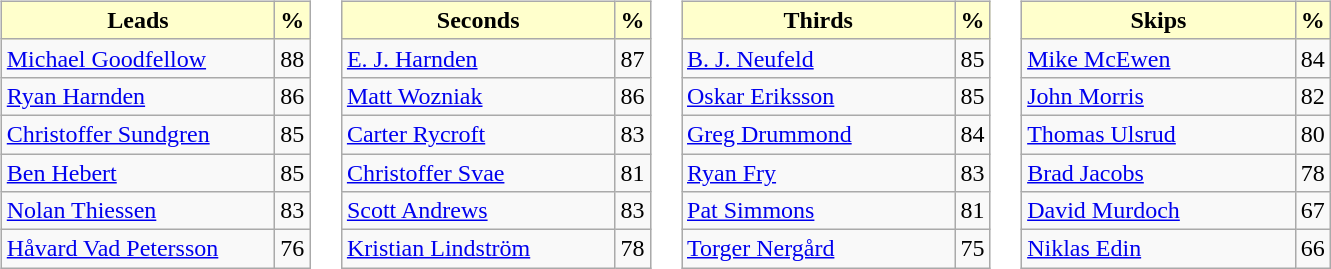<table>
<tr>
<td valign=top><br><table class="wikitable">
<tr>
<th style="background: #ffffcc; width:175px;">Leads</th>
<th style="background: #ffffcc;">%</th>
</tr>
<tr>
<td> <a href='#'>Michael Goodfellow</a></td>
<td>88</td>
</tr>
<tr>
<td> <a href='#'>Ryan Harnden</a></td>
<td>86</td>
</tr>
<tr>
<td> <a href='#'>Christoffer Sundgren</a></td>
<td>85</td>
</tr>
<tr>
<td> <a href='#'>Ben Hebert</a></td>
<td>85</td>
</tr>
<tr>
<td> <a href='#'>Nolan Thiessen</a></td>
<td>83</td>
</tr>
<tr>
<td> <a href='#'>Håvard Vad Petersson</a></td>
<td>76</td>
</tr>
</table>
</td>
<td valign=top><br><table class="wikitable">
<tr>
<th style="background: #ffffcc; width:175px;">Seconds</th>
<th style="background: #ffffcc;">%</th>
</tr>
<tr>
<td> <a href='#'>E. J. Harnden</a></td>
<td>87</td>
</tr>
<tr>
<td> <a href='#'>Matt Wozniak</a></td>
<td>86</td>
</tr>
<tr>
<td> <a href='#'>Carter Rycroft</a></td>
<td>83</td>
</tr>
<tr>
<td> <a href='#'>Christoffer Svae</a></td>
<td>81</td>
</tr>
<tr>
<td> <a href='#'>Scott Andrews</a></td>
<td>83</td>
</tr>
<tr>
<td> <a href='#'>Kristian Lindström</a></td>
<td>78</td>
</tr>
</table>
</td>
<td valign=top><br><table class="wikitable">
<tr>
<th style="background: #ffffcc; width:175px;">Thirds</th>
<th style="background: #ffffcc;">%</th>
</tr>
<tr>
<td> <a href='#'>B. J. Neufeld</a></td>
<td>85</td>
</tr>
<tr>
<td> <a href='#'>Oskar Eriksson</a></td>
<td>85</td>
</tr>
<tr>
<td> <a href='#'>Greg Drummond</a></td>
<td>84</td>
</tr>
<tr>
<td> <a href='#'>Ryan Fry</a></td>
<td>83</td>
</tr>
<tr>
<td> <a href='#'>Pat Simmons</a></td>
<td>81</td>
</tr>
<tr>
<td> <a href='#'>Torger Nergård</a></td>
<td>75</td>
</tr>
</table>
</td>
<td valign=top><br><table class="wikitable">
<tr>
<th style="background: #ffffcc; width:175px;">Skips</th>
<th style="background: #ffffcc;">%</th>
</tr>
<tr>
<td> <a href='#'>Mike McEwen</a></td>
<td>84</td>
</tr>
<tr>
<td> <a href='#'>John Morris</a></td>
<td>82</td>
</tr>
<tr>
<td> <a href='#'>Thomas Ulsrud</a></td>
<td>80</td>
</tr>
<tr>
<td> <a href='#'>Brad Jacobs</a></td>
<td>78</td>
</tr>
<tr>
<td> <a href='#'>David Murdoch</a></td>
<td>67</td>
</tr>
<tr>
<td> <a href='#'>Niklas Edin</a></td>
<td>66</td>
</tr>
</table>
</td>
</tr>
</table>
